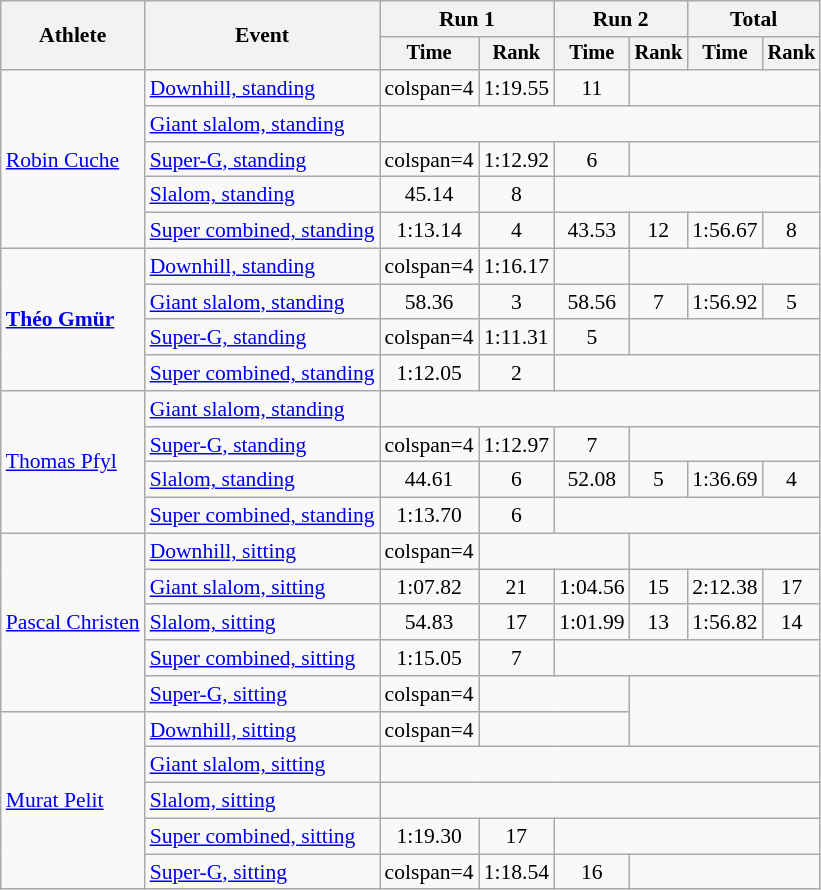<table class="wikitable" style="font-size:90%">
<tr>
<th rowspan=2>Athlete</th>
<th rowspan=2>Event</th>
<th colspan=2>Run 1</th>
<th colspan=2>Run 2</th>
<th colspan=2>Total</th>
</tr>
<tr style="font-size:95%">
<th>Time</th>
<th>Rank</th>
<th>Time</th>
<th>Rank</th>
<th>Time</th>
<th>Rank</th>
</tr>
<tr align=center>
<td style="text-align:left;" rowspan="5"><a href='#'>Robin Cuche</a></td>
<td align=left><a href='#'>Downhill, standing</a></td>
<td>colspan=4 </td>
<td>1:19.55</td>
<td>11</td>
</tr>
<tr align=center>
<td align=left><a href='#'>Giant slalom, standing</a></td>
<td colspan=6></td>
</tr>
<tr align=center>
<td align=left><a href='#'>Super-G, standing</a></td>
<td>colspan=4 </td>
<td>1:12.92</td>
<td>6</td>
</tr>
<tr align=center>
<td align=left><a href='#'>Slalom, standing</a></td>
<td>45.14</td>
<td>8</td>
<td colspan=4></td>
</tr>
<tr align=center>
<td align=left><a href='#'>Super combined, standing</a></td>
<td>1:13.14</td>
<td>4</td>
<td>43.53</td>
<td>12</td>
<td>1:56.67</td>
<td>8</td>
</tr>
<tr align=center>
<td style="text-align:left;" rowspan="4"><strong><a href='#'>Théo Gmür</a></strong></td>
<td align=left><a href='#'>Downhill, standing</a></td>
<td>colspan=4 </td>
<td>1:16.17</td>
<td></td>
</tr>
<tr align=center>
<td align=left><a href='#'>Giant slalom, standing</a></td>
<td>58.36</td>
<td>3</td>
<td>58.56</td>
<td>7</td>
<td>1:56.92</td>
<td>5</td>
</tr>
<tr align=center>
<td align=left><a href='#'>Super-G, standing</a></td>
<td>colspan=4 </td>
<td>1:11.31</td>
<td>5</td>
</tr>
<tr align=center>
<td align=left><a href='#'>Super combined, standing</a></td>
<td>1:12.05</td>
<td>2</td>
<td colspan=4></td>
</tr>
<tr align=center>
<td style="text-align:left;" rowspan="4"><a href='#'>Thomas Pfyl</a></td>
<td align=left><a href='#'>Giant slalom, standing</a></td>
<td colspan=6></td>
</tr>
<tr align=center>
<td align=left><a href='#'>Super-G, standing</a></td>
<td>colspan=4 </td>
<td>1:12.97</td>
<td>7</td>
</tr>
<tr align=center>
<td align=left><a href='#'>Slalom, standing</a></td>
<td>44.61</td>
<td>6</td>
<td>52.08</td>
<td>5</td>
<td>1:36.69</td>
<td>4</td>
</tr>
<tr align=center>
<td align=left><a href='#'>Super combined, standing</a></td>
<td>1:13.70</td>
<td>6</td>
<td colspan=4></td>
</tr>
<tr align=center>
<td style="text-align:left;" rowspan="5"><a href='#'>Pascal Christen</a></td>
<td align=left><a href='#'>Downhill, sitting</a></td>
<td>colspan=4 </td>
<td colspan=2></td>
</tr>
<tr align=center>
<td align=left><a href='#'>Giant slalom, sitting</a></td>
<td>1:07.82</td>
<td>21</td>
<td>1:04.56</td>
<td>15</td>
<td>2:12.38</td>
<td>17</td>
</tr>
<tr align=center>
<td align=left><a href='#'>Slalom, sitting</a></td>
<td>54.83</td>
<td>17</td>
<td>1:01.99</td>
<td>13</td>
<td>1:56.82</td>
<td>14</td>
</tr>
<tr align=center>
<td align=left><a href='#'>Super combined, sitting</a></td>
<td>1:15.05</td>
<td>7</td>
<td colspan=4></td>
</tr>
<tr align=center>
<td align=left><a href='#'>Super-G, sitting</a></td>
<td>colspan=4 </td>
<td colspan=2></td>
</tr>
<tr align=center>
<td style="text-align:left;" rowspan="5"><a href='#'>Murat Pelit</a></td>
<td align=left><a href='#'>Downhill, sitting</a></td>
<td>colspan=4 </td>
<td colspan=2></td>
</tr>
<tr align=center>
<td align=left><a href='#'>Giant slalom, sitting</a></td>
<td colspan=6></td>
</tr>
<tr align=center>
<td align=left><a href='#'>Slalom, sitting</a></td>
<td colspan=6></td>
</tr>
<tr align=center>
<td align=left><a href='#'>Super combined, sitting</a></td>
<td>1:19.30</td>
<td>17</td>
<td colspan=4></td>
</tr>
<tr align=center>
<td align=left><a href='#'>Super-G, sitting</a></td>
<td>colspan=4 </td>
<td>1:18.54</td>
<td>16</td>
</tr>
</table>
